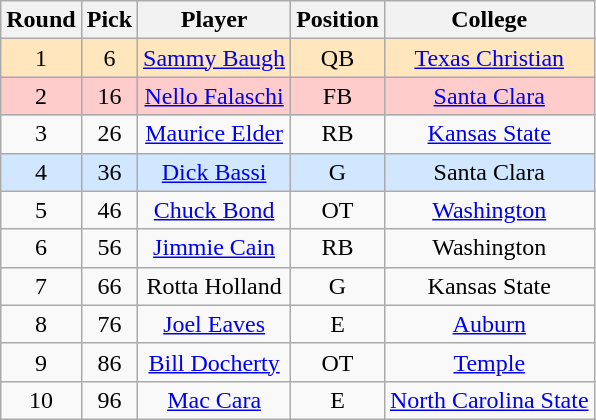<table class="wikitable sortable sortable"  style="text-align:center;">
<tr>
<th>Round</th>
<th>Pick</th>
<th>Player</th>
<th>Position</th>
<th>College</th>
</tr>
<tr style="background:#ffe6bd;">
<td>1</td>
<td>6</td>
<td><a href='#'>Sammy Baugh</a></td>
<td>QB</td>
<td><a href='#'>Texas Christian</a></td>
</tr>
<tr style="background:#fcc;">
<td>2</td>
<td>16</td>
<td><a href='#'>Nello Falaschi</a></td>
<td>FB</td>
<td><a href='#'>Santa Clara</a></td>
</tr>
<tr>
<td>3</td>
<td>26</td>
<td><a href='#'>Maurice Elder</a></td>
<td>RB</td>
<td><a href='#'>Kansas State</a></td>
</tr>
<tr style="background:#d0e7ff;">
<td>4</td>
<td>36</td>
<td><a href='#'>Dick Bassi</a></td>
<td>G</td>
<td>Santa Clara</td>
</tr>
<tr>
<td>5</td>
<td>46</td>
<td><a href='#'>Chuck Bond</a></td>
<td>OT</td>
<td><a href='#'>Washington</a></td>
</tr>
<tr>
<td>6</td>
<td>56</td>
<td><a href='#'>Jimmie Cain</a></td>
<td>RB</td>
<td>Washington</td>
</tr>
<tr>
<td>7</td>
<td>66</td>
<td>Rotta Holland</td>
<td>G</td>
<td>Kansas State</td>
</tr>
<tr>
<td>8</td>
<td>76</td>
<td><a href='#'>Joel Eaves</a></td>
<td>E</td>
<td><a href='#'>Auburn</a></td>
</tr>
<tr>
<td>9</td>
<td>86</td>
<td><a href='#'>Bill Docherty</a></td>
<td>OT</td>
<td><a href='#'>Temple</a></td>
</tr>
<tr>
<td>10</td>
<td>96</td>
<td><a href='#'>Mac Cara</a></td>
<td>E</td>
<td><a href='#'>North Carolina State</a></td>
</tr>
</table>
